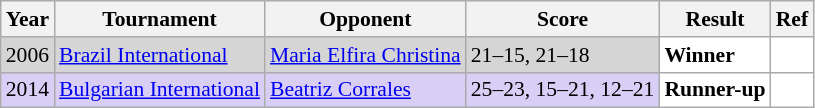<table class="sortable wikitable" style="font-size: 90%">
<tr>
<th>Year</th>
<th>Tournament</th>
<th>Opponent</th>
<th>Score</th>
<th>Result</th>
<th>Ref</th>
</tr>
<tr style="background:#D5D5D5">
<td align="center">2006</td>
<td align="left"><a href='#'>Brazil International</a></td>
<td align="left"> <a href='#'>Maria Elfira Christina</a></td>
<td align="left">21–15, 21–18</td>
<td style="text-align:left; background:white"> <strong>Winner</strong></td>
<td style="text-align:center; background:white"></td>
</tr>
<tr style="background:#D8CEF6">
<td align="center">2014</td>
<td align="left"><a href='#'>Bulgarian International</a></td>
<td align="left"> <a href='#'>Beatriz Corrales</a></td>
<td align="left">25–23, 15–21, 12–21</td>
<td style="text-align:left; background:white"> <strong>Runner-up</strong></td>
<td style="text-align:center; background:white"></td>
</tr>
</table>
